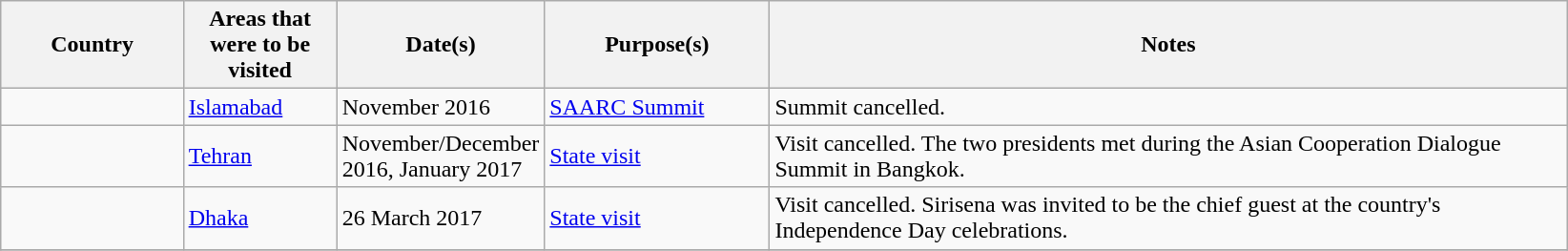<table class="wikitable outercollapse sortable" style="margin: 1em auto 1em auto">
<tr>
<th width=120>Country</th>
<th width=100>Areas that were to be visited</th>
<th width=100>Date(s)</th>
<th width=150>Purpose(s)</th>
<th width=550>Notes</th>
</tr>
<tr>
<td></td>
<td><a href='#'>Islamabad</a></td>
<td>November 2016</td>
<td><a href='#'>SAARC Summit</a></td>
<td> Summit cancelled.</td>
</tr>
<tr>
<td></td>
<td><a href='#'>Tehran</a></td>
<td>November/December 2016, January 2017</td>
<td><a href='#'>State visit</a></td>
<td> Visit cancelled. The two presidents met during the Asian Cooperation Dialogue Summit in Bangkok.</td>
</tr>
<tr>
<td></td>
<td><a href='#'>Dhaka</a></td>
<td>26 March 2017</td>
<td><a href='#'>State visit</a></td>
<td>  Visit cancelled. Sirisena was invited to be the chief guest at the country's Independence Day celebrations.</td>
</tr>
<tr>
</tr>
</table>
